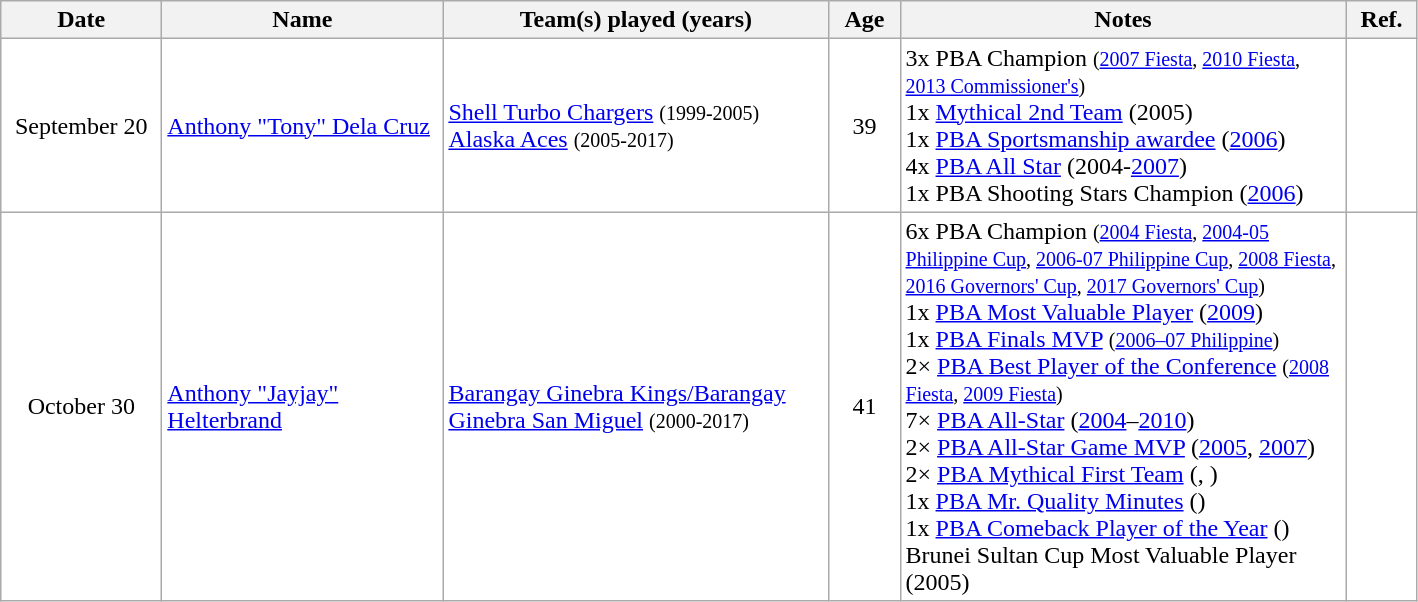<table class="wikitable">
<tr>
<th style="width:100px">Date</th>
<th style="width:180px">Name</th>
<th style="width:250px">Team(s) played (years)</th>
<th style="width:40px">Age</th>
<th style="width:290px">Notes</th>
<th style="width:40px">Ref.</th>
</tr>
<tr style="background:#fff;">
<td align=center>September 20</td>
<td><a href='#'>Anthony "Tony" Dela Cruz</a></td>
<td><a href='#'>Shell Turbo Chargers</a> <small>(1999-2005)</small><br><a href='#'>Alaska Aces</a> <small>(2005-2017)</small></td>
<td align=center>39</td>
<td>3x PBA Champion <small>(<a href='#'>2007 Fiesta</a>, <a href='#'>2010 Fiesta</a>, <a href='#'>2013 Commissioner's</a>)</small><br>1x <a href='#'>Mythical 2nd Team</a> (2005)<br>1x <a href='#'>PBA Sportsmanship awardee</a> (<a href='#'>2006</a>)<br>4x <a href='#'>PBA All Star</a> (2004-<a href='#'>2007</a>)<br>1x PBA Shooting Stars Champion (<a href='#'>2006</a>)</td>
<td align=center></td>
</tr>
<tr style="background:#fff;">
<td align=center>October 30</td>
<td><a href='#'>Anthony "Jayjay" Helterbrand</a></td>
<td><a href='#'>Barangay Ginebra Kings/Barangay Ginebra San Miguel</a> <small>(2000-2017)</small></td>
<td align=center>41</td>
<td>6x PBA Champion <small>(<a href='#'>2004 Fiesta</a>, <a href='#'>2004-05 Philippine Cup</a>, <a href='#'>2006-07 Philippine Cup</a>, <a href='#'>2008 Fiesta</a>, <a href='#'>2016 Governors' Cup</a>, <a href='#'>2017 Governors' Cup</a>)</small><br>1x <a href='#'>PBA Most Valuable Player</a> (<a href='#'>2009</a>)<br>1x <a href='#'>PBA Finals MVP</a> <small>(<a href='#'>2006–07 Philippine</a>)</small><br>2× <a href='#'>PBA Best Player of the Conference</a> <small>(<a href='#'>2008 Fiesta</a>, <a href='#'>2009 Fiesta</a>)</small><br>7× <a href='#'>PBA All-Star</a> (<a href='#'>2004</a>–<a href='#'>2010</a>)<br>2× <a href='#'>PBA All-Star Game MVP</a> (<a href='#'>2005</a>, <a href='#'>2007</a>)<br>2× <a href='#'>PBA Mythical First Team</a> (, )<br>1x <a href='#'>PBA Mr. Quality Minutes</a> ()<br>1x <a href='#'>PBA Comeback Player of the Year</a> ()<br>Brunei Sultan Cup Most Valuable Player (2005)</td>
<td align=center></td>
</tr>
</table>
